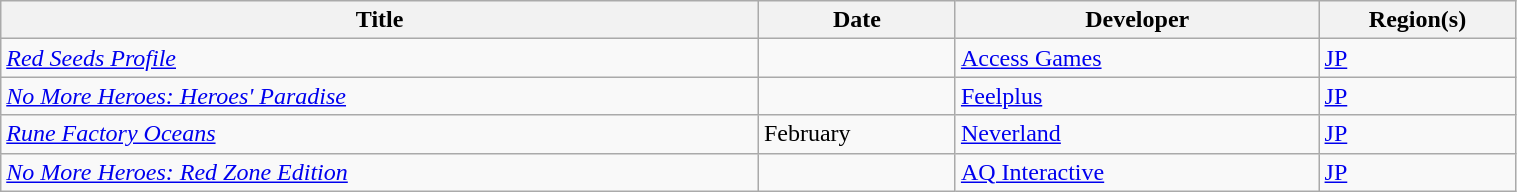<table class="wikitable sortable" style="text-align: left; width: 80%;">
<tr>
<th style="width:50%;">Title</th>
<th style="width:13%;">Date</th>
<th style="width:24%;">Developer</th>
<th style="width:13%;">Region(s)</th>
</tr>
<tr>
<td><em><a href='#'>Red Seeds Profile</a></em></td>
<td></td>
<td><a href='#'>Access Games</a></td>
<td><a href='#'>JP</a></td>
</tr>
<tr>
<td><em><a href='#'>No More Heroes: Heroes' Paradise</a></em></td>
<td></td>
<td><a href='#'>Feelplus</a></td>
<td><a href='#'>JP</a></td>
</tr>
<tr>
<td><em><a href='#'>Rune Factory Oceans</a></em></td>
<td>February </td>
<td><a href='#'>Neverland</a></td>
<td><a href='#'>JP</a></td>
</tr>
<tr>
<td><em><a href='#'>No More Heroes: Red Zone Edition</a></em></td>
<td></td>
<td><a href='#'>AQ Interactive</a></td>
<td><a href='#'>JP</a></td>
</tr>
</table>
